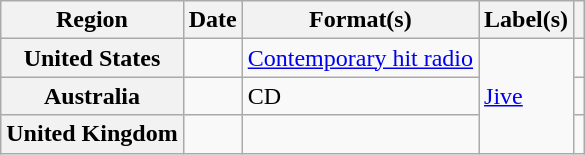<table class="wikitable plainrowheaders">
<tr>
<th scope="col">Region</th>
<th scope="col">Date</th>
<th scope="col">Format(s)</th>
<th scope="col">Label(s)</th>
<th scope="col"></th>
</tr>
<tr>
<th scope="row">United States</th>
<td></td>
<td><a href='#'>Contemporary hit radio</a></td>
<td rowspan="3"><a href='#'>Jive</a></td>
<td></td>
</tr>
<tr>
<th scope="row">Australia</th>
<td></td>
<td>CD</td>
<td></td>
</tr>
<tr>
<th scope="row">United Kingdom</th>
<td></td>
<td></td>
<td></td>
</tr>
</table>
